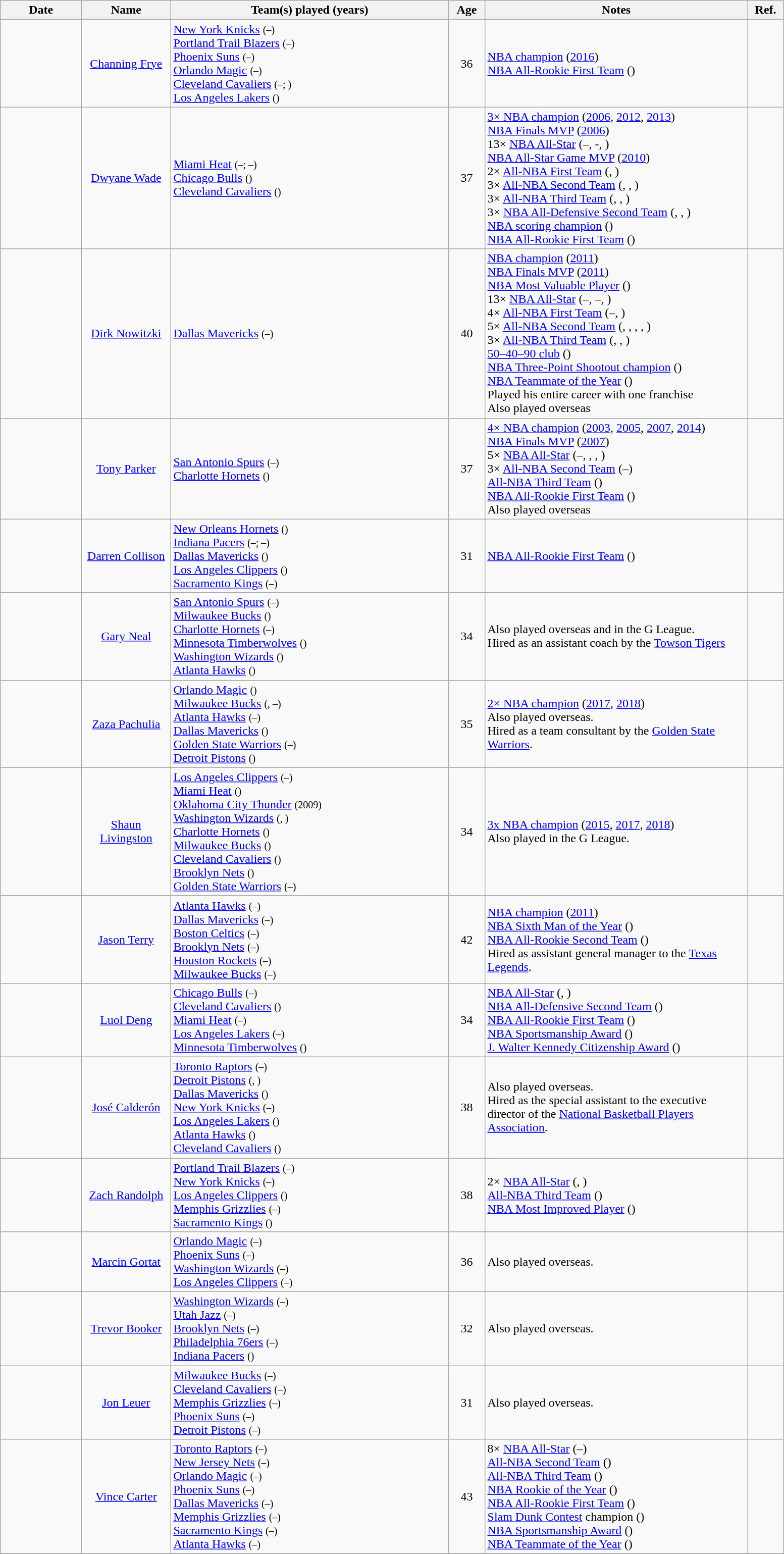<table class="wikitable">
<tr>
<th style="width:100px">Date</th>
<th style="width:110px">Name</th>
<th style="width:360px">Team(s) played (years)</th>
<th style="width:40px">Age</th>
<th style="width:340px">Notes</th>
<th style="width:40px">Ref.</th>
</tr>
<tr>
<td align=center></td>
<td align=center><a href='#'>Channing Frye</a></td>
<td><a href='#'>New York Knicks</a> <small>(–)</small><br><a href='#'>Portland Trail Blazers</a> <small>(–)</small><br><a href='#'>Phoenix Suns</a> <small>(–)</small><br><a href='#'>Orlando Magic</a> <small>(–)</small><br><a href='#'>Cleveland Cavaliers</a> <small>(–; )</small><br><a href='#'>Los Angeles Lakers</a> <small>()</small></td>
<td align=center>36</td>
<td><a href='#'>NBA champion</a> (<a href='#'>2016</a>)<br><a href='#'>NBA All-Rookie First Team</a> ()</td>
<td></td>
</tr>
<tr>
<td align=center></td>
<td align=center><a href='#'>Dwyane Wade</a></td>
<td><a href='#'>Miami Heat</a> <small>(–; –)</small><br><a href='#'>Chicago Bulls</a> <small>()</small><br><a href='#'>Cleveland Cavaliers</a> <small>()</small></td>
<td align=center>37</td>
<td><a href='#'>3× NBA champion</a> (<a href='#'>2006</a>, <a href='#'>2012</a>, <a href='#'>2013</a>) <br> <a href='#'>NBA Finals MVP</a> (<a href='#'>2006</a>) <br>13× <a href='#'>NBA All-Star</a> (–, -, ) <br><a href='#'>NBA All-Star Game MVP</a> (<a href='#'>2010</a>) <br>2× <a href='#'>All-NBA First Team</a> (, ) <br>3× <a href='#'>All-NBA Second Team</a> (, , ) <br>3× <a href='#'>All-NBA Third Team</a> (, , ) <br>3× <a href='#'>NBA All-Defensive Second Team</a> (, , ) <br><a href='#'>NBA scoring champion</a> () <br><a href='#'>NBA All-Rookie First Team</a> ()</td>
<td></td>
</tr>
<tr>
<td align=center></td>
<td align=center><a href='#'>Dirk Nowitzki</a></td>
<td><a href='#'>Dallas Mavericks</a> <small>(–)</small></td>
<td align=center>40</td>
<td><a href='#'>NBA champion</a> (<a href='#'>2011</a>) <br><a href='#'>NBA Finals MVP</a> (<a href='#'>2011</a>)<br><a href='#'>NBA Most Valuable Player</a> ()<br> 13× <a href='#'>NBA All-Star</a> (–, –, )<br> 4× <a href='#'>All-NBA First Team</a> (–, )<br> 5× <a href='#'>All-NBA Second Team</a> (, , , , )<br> 3× <a href='#'>All-NBA Third Team</a> (, , )<br> <a href='#'>50–40–90 club</a> ()<br><a href='#'>NBA Three-Point Shootout champion</a> ()<br> <a href='#'>NBA Teammate of the Year</a> ()<br>Played his entire career with one franchise<br>Also played overseas</td>
<td></td>
</tr>
<tr>
<td align=center></td>
<td align=center><a href='#'>Tony Parker</a></td>
<td><a href='#'>San Antonio Spurs</a> <small>(–)</small><br><a href='#'>Charlotte Hornets</a> <small>()</small></td>
<td align=center>37</td>
<td><a href='#'>4× NBA champion</a> (<a href='#'>2003</a>, <a href='#'>2005</a>, <a href='#'>2007</a>, <a href='#'>2014</a>)<br><a href='#'>NBA Finals MVP</a> (<a href='#'>2007</a>) <br>5× <a href='#'>NBA All-Star</a> (–, , , )<br>3× <a href='#'>All-NBA Second Team</a> (–)<br><a href='#'>All-NBA Third Team</a> ()<br><a href='#'>NBA All-Rookie First Team</a> ()<br>Also played overseas</td>
<td></td>
</tr>
<tr>
<td align=center></td>
<td align=center><a href='#'>Darren Collison</a></td>
<td><a href='#'>New Orleans Hornets</a> <small>()</small><br><a href='#'>Indiana Pacers</a> <small>(–; –) </small><br><a href='#'>Dallas Mavericks</a> <small>()</small><br><a href='#'>Los Angeles Clippers</a> <small>()</small><br><a href='#'>Sacramento Kings</a> <small>(–)</small></td>
<td align=center>31</td>
<td><a href='#'>NBA All-Rookie First Team</a> ()</td>
<td></td>
</tr>
<tr>
<td align=center></td>
<td align=center><a href='#'>Gary Neal</a></td>
<td><a href='#'>San Antonio Spurs</a> <small>(–)</small><br><a href='#'>Milwaukee Bucks</a> <small>()</small><br><a href='#'>Charlotte Hornets</a> <small>(–)</small><br><a href='#'>Minnesota Timberwolves</a> <small>()</small><br><a href='#'>Washington Wizards</a> <small>()</small><br><a href='#'>Atlanta Hawks</a> <small>()</small></td>
<td align=center>34</td>
<td>Also played overseas and in the G League.<br>Hired as an assistant coach by the <a href='#'>Towson Tigers</a></td>
<td></td>
</tr>
<tr>
<td align=center></td>
<td align=center><a href='#'>Zaza Pachulia</a></td>
<td><a href='#'>Orlando Magic</a> <small>()</small><br><a href='#'>Milwaukee Bucks</a> <small>(, –)</small><br><a href='#'>Atlanta Hawks</a> <small>(–)</small><br><a href='#'>Dallas Mavericks</a> <small>()</small><br><a href='#'>Golden State Warriors</a> <small>(–)</small><br><a href='#'>Detroit Pistons</a> <small>()</small></td>
<td align=center>35</td>
<td><a href='#'>2× NBA champion</a> (<a href='#'>2017</a>, <a href='#'>2018</a>)<br>Also played overseas.<br>Hired as a team consultant by the <a href='#'>Golden State Warriors</a>.</td>
<td></td>
</tr>
<tr>
<td align=center></td>
<td align=center><a href='#'>Shaun Livingston</a></td>
<td><a href='#'>Los Angeles Clippers</a> <small>(–)</small><br><a href='#'>Miami Heat</a> <small>()</small><br><a href='#'>Oklahoma City Thunder</a> <small>(2009)</small><br><a href='#'>Washington Wizards</a> <small>(, )</small><br><a href='#'>Charlotte Hornets</a> <small>()</small><br><a href='#'>Milwaukee Bucks</a> <small>()</small><br><a href='#'>Cleveland Cavaliers</a> <small>()</small><br><a href='#'>Brooklyn Nets</a> <small>()</small><br><a href='#'>Golden State Warriors</a> <small>(–)</small></td>
<td align=center>34</td>
<td><a href='#'>3x NBA champion</a> (<a href='#'>2015</a>, <a href='#'>2017</a>, <a href='#'>2018</a>)<br>Also played in the G League.</td>
<td></td>
</tr>
<tr>
<td align=center></td>
<td align=center><a href='#'>Jason Terry</a></td>
<td><a href='#'>Atlanta Hawks</a> <small>(–)</small><br><a href='#'>Dallas Mavericks</a> <small>(–)</small><br><a href='#'>Boston Celtics</a> <small>(–)</small><br><a href='#'>Brooklyn Nets</a> <small>(–)</small><br><a href='#'>Houston Rockets</a> <small>(–)</small><br><a href='#'>Milwaukee Bucks</a> <small>(–)</small></td>
<td align=center>42</td>
<td><a href='#'>NBA champion</a> (<a href='#'>2011</a>) <br><a href='#'>NBA Sixth Man of the Year</a> ()<br><a href='#'>NBA All-Rookie Second Team</a> ()<br>Hired as assistant general manager to the <a href='#'>Texas Legends</a>.</td>
<td></td>
</tr>
<tr>
<td align=center></td>
<td align=center><a href='#'>Luol Deng</a></td>
<td><a href='#'>Chicago Bulls</a> <small>(–)</small><br><a href='#'>Cleveland Cavaliers</a> <small>()</small><br><a href='#'>Miami Heat</a> <small>(–)</small><br><a href='#'>Los Angeles Lakers</a> <small>(–)</small><br><a href='#'>Minnesota Timberwolves</a> <small>()</small></td>
<td align=center>34</td>
<td><a href='#'>NBA All-Star</a> (, )<br> <a href='#'>NBA All-Defensive Second Team</a> ()<br> <a href='#'>NBA All-Rookie First Team</a> ()<br> <a href='#'>NBA Sportsmanship Award</a> ()<br> <a href='#'>J. Walter Kennedy Citizenship Award</a> ()</td>
<td></td>
</tr>
<tr>
<td align=center></td>
<td align=center><a href='#'>José Calderón</a></td>
<td><a href='#'>Toronto Raptors</a> <small>(–)</small><br><a href='#'>Detroit Pistons</a> <small>(, )</small><br><a href='#'>Dallas Mavericks</a> <small>()</small><br><a href='#'>New York Knicks</a> <small>(–)</small><br><a href='#'>Los Angeles Lakers</a> <small>()</small><br><a href='#'>Atlanta Hawks</a> <small>()</small><br><a href='#'>Cleveland Cavaliers</a> <small>()</small></td>
<td align=center>38</td>
<td>Also played overseas.<br>Hired as the special assistant to the executive director of the <a href='#'>National Basketball Players Association</a>.</td>
<td></td>
</tr>
<tr>
<td align=center></td>
<td align=center><a href='#'>Zach Randolph</a></td>
<td><a href='#'>Portland Trail Blazers</a> <small>(–)</small><br><a href='#'>New York Knicks</a> <small>(–)</small><br><a href='#'>Los Angeles Clippers</a> <small>()</small><br><a href='#'>Memphis Grizzlies</a> <small>(–)</small><br><a href='#'>Sacramento Kings</a> <small>()</small></td>
<td align=center>38</td>
<td>2× <a href='#'>NBA All-Star</a> (, )<br><a href='#'>All-NBA Third Team</a> ()<br><a href='#'>NBA Most Improved Player</a> ()</td>
<td></td>
</tr>
<tr>
<td align=center></td>
<td align=center><a href='#'>Marcin Gortat</a></td>
<td><a href='#'>Orlando Magic</a> <small>(–)</small><br><a href='#'>Phoenix Suns</a> <small>(–)</small><br><a href='#'>Washington Wizards</a> <small>(–)</small><br><a href='#'>Los Angeles Clippers</a> <small>(–)</small></td>
<td align=center>36</td>
<td>Also played overseas.</td>
<td></td>
</tr>
<tr>
<td align=center></td>
<td align=center><a href='#'>Trevor Booker</a></td>
<td><a href='#'>Washington Wizards</a> <small>(–)</small><br><a href='#'>Utah Jazz</a> <small>(–)</small><br><a href='#'>Brooklyn Nets</a> <small>(–)</small><br><a href='#'>Philadelphia 76ers</a> <small>(–)</small><br><a href='#'>Indiana Pacers</a> <small>()</small></td>
<td align=center>32</td>
<td>Also played overseas.</td>
<td></td>
</tr>
<tr>
<td align=center></td>
<td align=center><a href='#'>Jon Leuer</a></td>
<td><a href='#'>Milwaukee Bucks</a> <small>(–)</small><br><a href='#'>Cleveland Cavaliers</a> <small>(–)</small><br><a href='#'>Memphis Grizzlies</a> <small>(–)</small><br><a href='#'>Phoenix Suns</a> <small>(–)</small><br><a href='#'>Detroit Pistons</a> <small>(–)</small></td>
<td align=center>31</td>
<td>Also played overseas.</td>
<td></td>
</tr>
<tr>
<td align=center></td>
<td align=center><a href='#'>Vince Carter</a></td>
<td><a href='#'>Toronto Raptors</a> <small>(–)</small><br><a href='#'>New Jersey Nets</a> <small>(–)</small><br><a href='#'>Orlando Magic</a> <small>(–)</small><br><a href='#'>Phoenix Suns</a> <small>(–)</small><br><a href='#'>Dallas Mavericks</a> <small>(–)</small><br><a href='#'>Memphis Grizzlies</a> <small>(–)</small><br><a href='#'>Sacramento Kings</a> <small>(–)</small><br><a href='#'>Atlanta Hawks</a> <small>(–)</small></td>
<td align=center>43</td>
<td>8× <a href='#'>NBA All-Star</a> (–)<br><a href='#'>All-NBA Second Team</a> ()<br><a href='#'>All-NBA Third Team</a> ()<br><a href='#'>NBA Rookie of the Year</a> ()<br><a href='#'>NBA All-Rookie First Team</a> ()<br> <a href='#'>Slam Dunk Contest</a> champion () <br><a href='#'>NBA Sportsmanship Award</a> ()<br><a href='#'>NBA Teammate of the Year</a> ()</td>
<td></td>
</tr>
<tr>
</tr>
</table>
